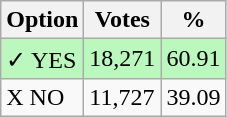<table class="wikitable">
<tr>
<th>Option</th>
<th>Votes</th>
<th>%</th>
</tr>
<tr>
<td style=background:#bbf8be>✓ YES</td>
<td style=background:#bbf8be>18,271</td>
<td style=background:#bbf8be>60.91</td>
</tr>
<tr>
<td>X NO</td>
<td>11,727</td>
<td>39.09</td>
</tr>
</table>
